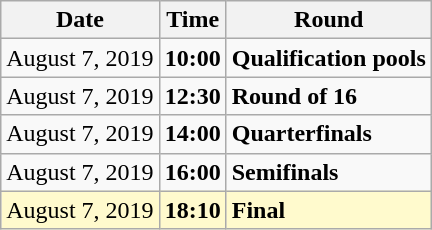<table class="wikitable">
<tr>
<th>Date</th>
<th>Time</th>
<th>Round</th>
</tr>
<tr>
<td>August 7, 2019</td>
<td><strong>10:00</strong></td>
<td><strong>Qualification pools</strong></td>
</tr>
<tr>
<td>August 7, 2019</td>
<td><strong>12:30</strong></td>
<td><strong>Round of 16</strong></td>
</tr>
<tr>
<td>August 7, 2019</td>
<td><strong>14:00</strong></td>
<td><strong>Quarterfinals</strong></td>
</tr>
<tr>
<td>August 7, 2019</td>
<td><strong>16:00</strong></td>
<td><strong>Semifinals</strong></td>
</tr>
<tr style=background:lemonchiffon>
<td>August 7, 2019</td>
<td><strong>18:10</strong></td>
<td><strong>Final</strong></td>
</tr>
</table>
